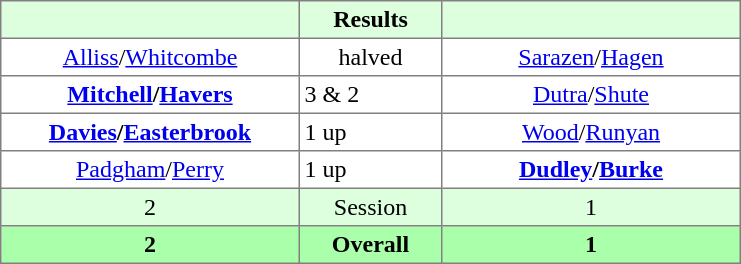<table border="1" cellpadding="3" style="border-collapse:collapse; text-align:center;">
<tr style="background:#dfd;">
<th style="width:12em;"></th>
<th style="width:5.5em;">Results</th>
<th style="width:12em;"></th>
</tr>
<tr>
<td><a href='#'>Alliss</a>/<a href='#'>Whitcombe</a></td>
<td>halved</td>
<td><a href='#'>Sarazen</a>/<a href='#'>Hagen</a></td>
</tr>
<tr>
<td><strong><a href='#'>Mitchell</a>/<a href='#'>Havers</a></strong></td>
<td align=left> 3 & 2</td>
<td><a href='#'>Dutra</a>/<a href='#'>Shute</a></td>
</tr>
<tr>
<td><strong><a href='#'>Davies</a>/<a href='#'>Easterbrook</a></strong></td>
<td align=left> 1 up</td>
<td><a href='#'>Wood</a>/<a href='#'>Runyan</a></td>
</tr>
<tr>
<td><a href='#'>Padgham</a>/<a href='#'>Perry</a></td>
<td align=left> 1 up</td>
<td><strong><a href='#'>Dudley</a>/<a href='#'>Burke</a></strong></td>
</tr>
<tr style="background:#dfd;">
<td>2</td>
<td>Session</td>
<td>1</td>
</tr>
<tr style="background:#afa;">
<th>2</th>
<th>Overall</th>
<th>1</th>
</tr>
</table>
